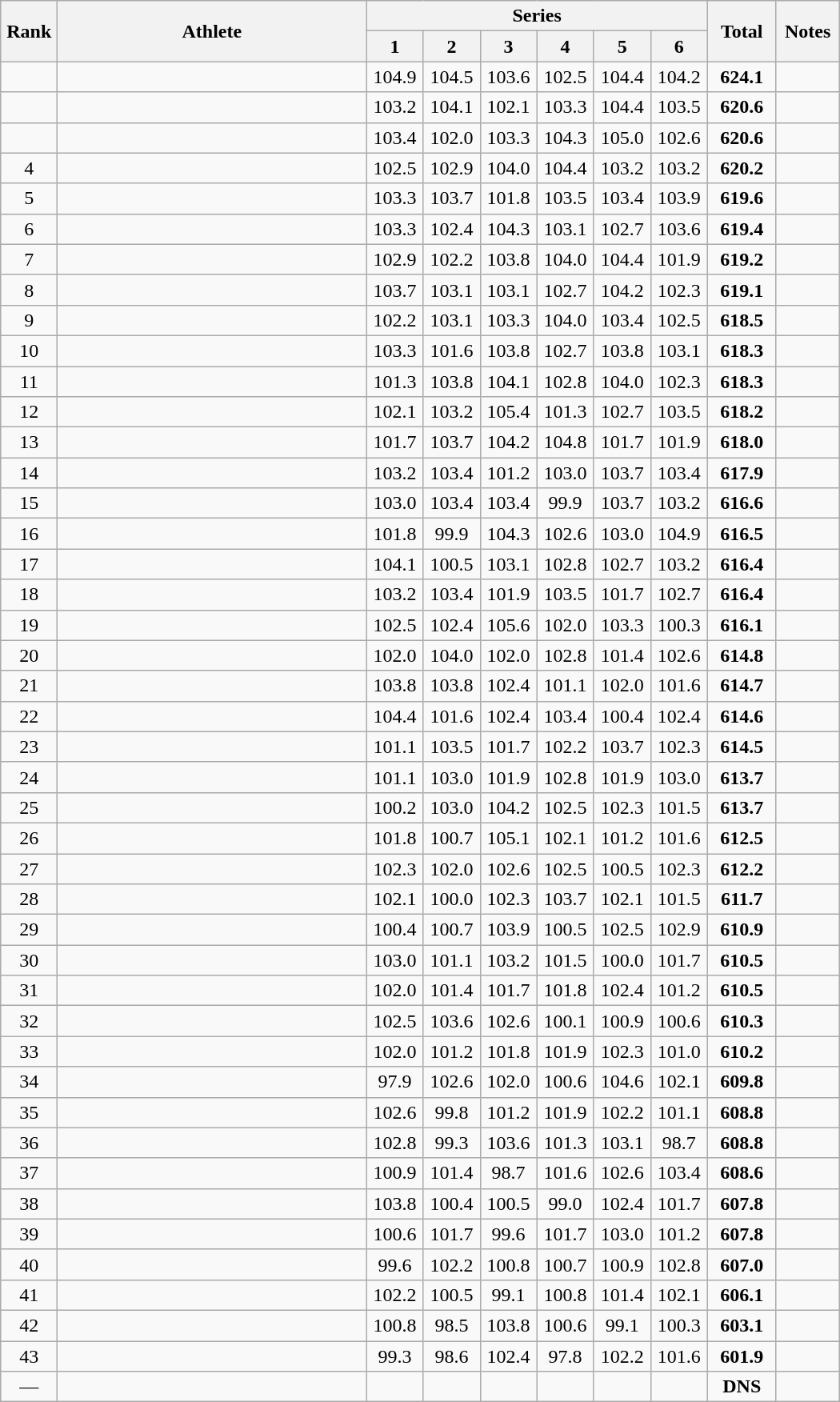<table class="wikitable" style="text-align:center">
<tr>
<th rowspan=2 width=40>Rank</th>
<th rowspan=2 width=250>Athlete</th>
<th colspan=6>Series</th>
<th rowspan=2 width=50>Total</th>
<th rowspan=2 width=45>Notes</th>
</tr>
<tr>
<th width=40>1</th>
<th width=40>2</th>
<th width=40>3</th>
<th width=40>4</th>
<th width=40>5</th>
<th width=40>6</th>
</tr>
<tr>
<td></td>
<td align=left></td>
<td>104.9</td>
<td>104.5</td>
<td>103.6</td>
<td>102.5</td>
<td>104.4</td>
<td>104.2</td>
<td><strong>624.1</strong></td>
<td></td>
</tr>
<tr>
<td></td>
<td align=left></td>
<td>103.2</td>
<td>104.1</td>
<td>102.1</td>
<td>103.3</td>
<td>104.4</td>
<td>103.5</td>
<td><strong>620.6</strong></td>
<td></td>
</tr>
<tr>
<td></td>
<td align=left></td>
<td>103.4</td>
<td>102.0</td>
<td>103.3</td>
<td>104.3</td>
<td>105.0</td>
<td>102.6</td>
<td><strong>620.6</strong></td>
<td></td>
</tr>
<tr>
<td>4</td>
<td align=left></td>
<td>102.5</td>
<td>102.9</td>
<td>104.0</td>
<td>104.4</td>
<td>103.2</td>
<td>103.2</td>
<td><strong>620.2</strong></td>
<td></td>
</tr>
<tr>
<td>5</td>
<td align=left></td>
<td>103.3</td>
<td>103.7</td>
<td>101.8</td>
<td>103.5</td>
<td>103.4</td>
<td>103.9</td>
<td><strong>619.6</strong></td>
<td></td>
</tr>
<tr>
<td>6</td>
<td align=left></td>
<td>103.3</td>
<td>102.4</td>
<td>104.3</td>
<td>103.1</td>
<td>102.7</td>
<td>103.6</td>
<td><strong>619.4</strong></td>
<td></td>
</tr>
<tr>
<td>7</td>
<td align=left></td>
<td>102.9</td>
<td>102.2</td>
<td>103.8</td>
<td>104.0</td>
<td>104.4</td>
<td>101.9</td>
<td><strong>619.2</strong></td>
<td></td>
</tr>
<tr>
<td>8</td>
<td align=left></td>
<td>103.7</td>
<td>103.1</td>
<td>103.1</td>
<td>102.7</td>
<td>104.2</td>
<td>102.3</td>
<td><strong>619.1</strong></td>
<td></td>
</tr>
<tr>
<td>9</td>
<td align=left></td>
<td>102.2</td>
<td>103.1</td>
<td>103.3</td>
<td>104.0</td>
<td>103.4</td>
<td>102.5</td>
<td><strong>618.5</strong></td>
<td></td>
</tr>
<tr>
<td>10</td>
<td align=left></td>
<td>103.3</td>
<td>101.6</td>
<td>103.8</td>
<td>102.7</td>
<td>103.8</td>
<td>103.1</td>
<td><strong>618.3</strong></td>
<td></td>
</tr>
<tr>
<td>11</td>
<td align=left></td>
<td>101.3</td>
<td>103.8</td>
<td>104.1</td>
<td>102.8</td>
<td>104.0</td>
<td>102.3</td>
<td><strong>618.3</strong></td>
<td></td>
</tr>
<tr>
<td>12</td>
<td align=left></td>
<td>102.1</td>
<td>103.2</td>
<td>105.4</td>
<td>101.3</td>
<td>102.7</td>
<td>103.5</td>
<td><strong>618.2</strong></td>
<td></td>
</tr>
<tr>
<td>13</td>
<td align=left></td>
<td>101.7</td>
<td>103.7</td>
<td>104.2</td>
<td>104.8</td>
<td>101.7</td>
<td>101.9</td>
<td><strong>618.0</strong></td>
<td></td>
</tr>
<tr>
<td>14</td>
<td align=left></td>
<td>103.2</td>
<td>103.4</td>
<td>101.2</td>
<td>103.0</td>
<td>103.7</td>
<td>103.4</td>
<td><strong>617.9</strong></td>
<td></td>
</tr>
<tr>
<td>15</td>
<td align=left></td>
<td>103.0</td>
<td>103.4</td>
<td>103.4</td>
<td>99.9</td>
<td>103.7</td>
<td>103.2</td>
<td><strong>616.6</strong></td>
<td></td>
</tr>
<tr>
<td>16</td>
<td align=left></td>
<td>101.8</td>
<td>99.9</td>
<td>104.3</td>
<td>102.6</td>
<td>103.0</td>
<td>104.9</td>
<td><strong>616.5</strong></td>
<td></td>
</tr>
<tr>
<td>17</td>
<td align=left></td>
<td>104.1</td>
<td>100.5</td>
<td>103.1</td>
<td>102.8</td>
<td>102.7</td>
<td>103.2</td>
<td><strong>616.4</strong></td>
<td></td>
</tr>
<tr>
<td>18</td>
<td align=left></td>
<td>103.2</td>
<td>103.4</td>
<td>101.9</td>
<td>103.5</td>
<td>101.7</td>
<td>102.7</td>
<td><strong>616.4</strong></td>
<td></td>
</tr>
<tr>
<td>19</td>
<td align=left></td>
<td>102.5</td>
<td>102.4</td>
<td>105.6</td>
<td>102.0</td>
<td>103.3</td>
<td>100.3</td>
<td><strong>616.1</strong></td>
<td></td>
</tr>
<tr>
<td>20</td>
<td align=left></td>
<td>102.0</td>
<td>104.0</td>
<td>102.0</td>
<td>102.8</td>
<td>101.4</td>
<td>102.6</td>
<td><strong>614.8</strong></td>
<td></td>
</tr>
<tr>
<td>21</td>
<td align=left></td>
<td>103.8</td>
<td>103.8</td>
<td>102.4</td>
<td>101.1</td>
<td>102.0</td>
<td>101.6</td>
<td><strong>614.7</strong></td>
<td></td>
</tr>
<tr>
<td>22</td>
<td align=left></td>
<td>104.4</td>
<td>101.6</td>
<td>102.4</td>
<td>103.4</td>
<td>100.4</td>
<td>102.4</td>
<td><strong>614.6</strong></td>
<td></td>
</tr>
<tr>
<td>23</td>
<td align=left></td>
<td>101.1</td>
<td>103.5</td>
<td>101.7</td>
<td>102.2</td>
<td>103.7</td>
<td>102.3</td>
<td><strong>614.5</strong></td>
<td></td>
</tr>
<tr>
<td>24</td>
<td align=left></td>
<td>101.1</td>
<td>103.0</td>
<td>101.9</td>
<td>102.8</td>
<td>101.9</td>
<td>103.0</td>
<td><strong>613.7</strong></td>
<td></td>
</tr>
<tr>
<td>25</td>
<td align=left></td>
<td>100.2</td>
<td>103.0</td>
<td>104.2</td>
<td>102.5</td>
<td>102.3</td>
<td>101.5</td>
<td><strong>613.7</strong></td>
<td></td>
</tr>
<tr>
<td>26</td>
<td align=left></td>
<td>101.8</td>
<td>100.7</td>
<td>105.1</td>
<td>102.1</td>
<td>101.2</td>
<td>101.6</td>
<td><strong>612.5</strong></td>
<td></td>
</tr>
<tr>
<td>27</td>
<td align=left></td>
<td>102.3</td>
<td>102.0</td>
<td>102.6</td>
<td>102.5</td>
<td>100.5</td>
<td>102.3</td>
<td><strong>612.2</strong></td>
<td></td>
</tr>
<tr>
<td>28</td>
<td align=left></td>
<td>102.1</td>
<td>100.0</td>
<td>102.3</td>
<td>103.7</td>
<td>102.1</td>
<td>101.5</td>
<td><strong>611.7</strong></td>
<td></td>
</tr>
<tr>
<td>29</td>
<td align=left></td>
<td>100.4</td>
<td>100.7</td>
<td>103.9</td>
<td>100.5</td>
<td>102.5</td>
<td>102.9</td>
<td><strong>610.9</strong></td>
<td></td>
</tr>
<tr>
<td>30</td>
<td align=left></td>
<td>103.0</td>
<td>101.1</td>
<td>103.2</td>
<td>101.5</td>
<td>100.0</td>
<td>101.7</td>
<td><strong>610.5</strong></td>
<td></td>
</tr>
<tr>
<td>31</td>
<td align=left></td>
<td>102.0</td>
<td>101.4</td>
<td>101.7</td>
<td>101.8</td>
<td>102.4</td>
<td>101.2</td>
<td><strong>610.5</strong></td>
<td></td>
</tr>
<tr>
<td>32</td>
<td align=left></td>
<td>102.5</td>
<td>103.6</td>
<td>102.6</td>
<td>100.1</td>
<td>100.9</td>
<td>100.6</td>
<td><strong>610.3</strong></td>
<td></td>
</tr>
<tr>
<td>33</td>
<td align=left></td>
<td>102.0</td>
<td>101.2</td>
<td>101.8</td>
<td>101.9</td>
<td>102.3</td>
<td>101.0</td>
<td><strong>610.2</strong></td>
<td></td>
</tr>
<tr>
<td>34</td>
<td align=left></td>
<td>97.9</td>
<td>102.6</td>
<td>102.0</td>
<td>100.6</td>
<td>104.6</td>
<td>102.1</td>
<td><strong>609.8</strong></td>
<td></td>
</tr>
<tr>
<td>35</td>
<td align=left></td>
<td>102.6</td>
<td>99.8</td>
<td>101.2</td>
<td>101.9</td>
<td>102.2</td>
<td>101.1</td>
<td><strong>608.8</strong></td>
<td></td>
</tr>
<tr>
<td>36</td>
<td align=left></td>
<td>102.8</td>
<td>99.3</td>
<td>103.6</td>
<td>101.3</td>
<td>103.1</td>
<td>98.7</td>
<td><strong>608.8</strong></td>
<td></td>
</tr>
<tr>
<td>37</td>
<td align=left></td>
<td>100.9</td>
<td>101.4</td>
<td>98.7</td>
<td>101.6</td>
<td>102.6</td>
<td>103.4</td>
<td><strong>608.6</strong></td>
<td></td>
</tr>
<tr>
<td>38</td>
<td align=left></td>
<td>103.8</td>
<td>100.4</td>
<td>100.5</td>
<td>99.0</td>
<td>102.4</td>
<td>101.7</td>
<td><strong>607.8</strong></td>
<td></td>
</tr>
<tr>
<td>39</td>
<td align=left></td>
<td>100.6</td>
<td>101.7</td>
<td>99.6</td>
<td>101.7</td>
<td>103.0</td>
<td>101.2</td>
<td><strong>607.8</strong></td>
<td></td>
</tr>
<tr>
<td>40</td>
<td align=left></td>
<td>99.6</td>
<td>102.2</td>
<td>100.8</td>
<td>100.7</td>
<td>100.9</td>
<td>102.8</td>
<td><strong>607.0</strong></td>
<td></td>
</tr>
<tr>
<td>41</td>
<td align=left></td>
<td>102.2</td>
<td>100.5</td>
<td>99.1</td>
<td>100.8</td>
<td>101.4</td>
<td>102.1</td>
<td><strong>606.1</strong></td>
<td></td>
</tr>
<tr>
<td>42</td>
<td align=left></td>
<td>100.8</td>
<td>98.5</td>
<td>103.8</td>
<td>100.6</td>
<td>99.1</td>
<td>100.3</td>
<td><strong>603.1</strong></td>
<td></td>
</tr>
<tr>
<td>43</td>
<td align=left></td>
<td>99.3</td>
<td>98.6</td>
<td>102.4</td>
<td>97.8</td>
<td>102.2</td>
<td>101.6</td>
<td><strong>601.9</strong></td>
<td></td>
</tr>
<tr>
<td>—</td>
<td align=left></td>
<td></td>
<td></td>
<td></td>
<td></td>
<td></td>
<td></td>
<td><strong>DNS</strong></td>
<td></td>
</tr>
</table>
